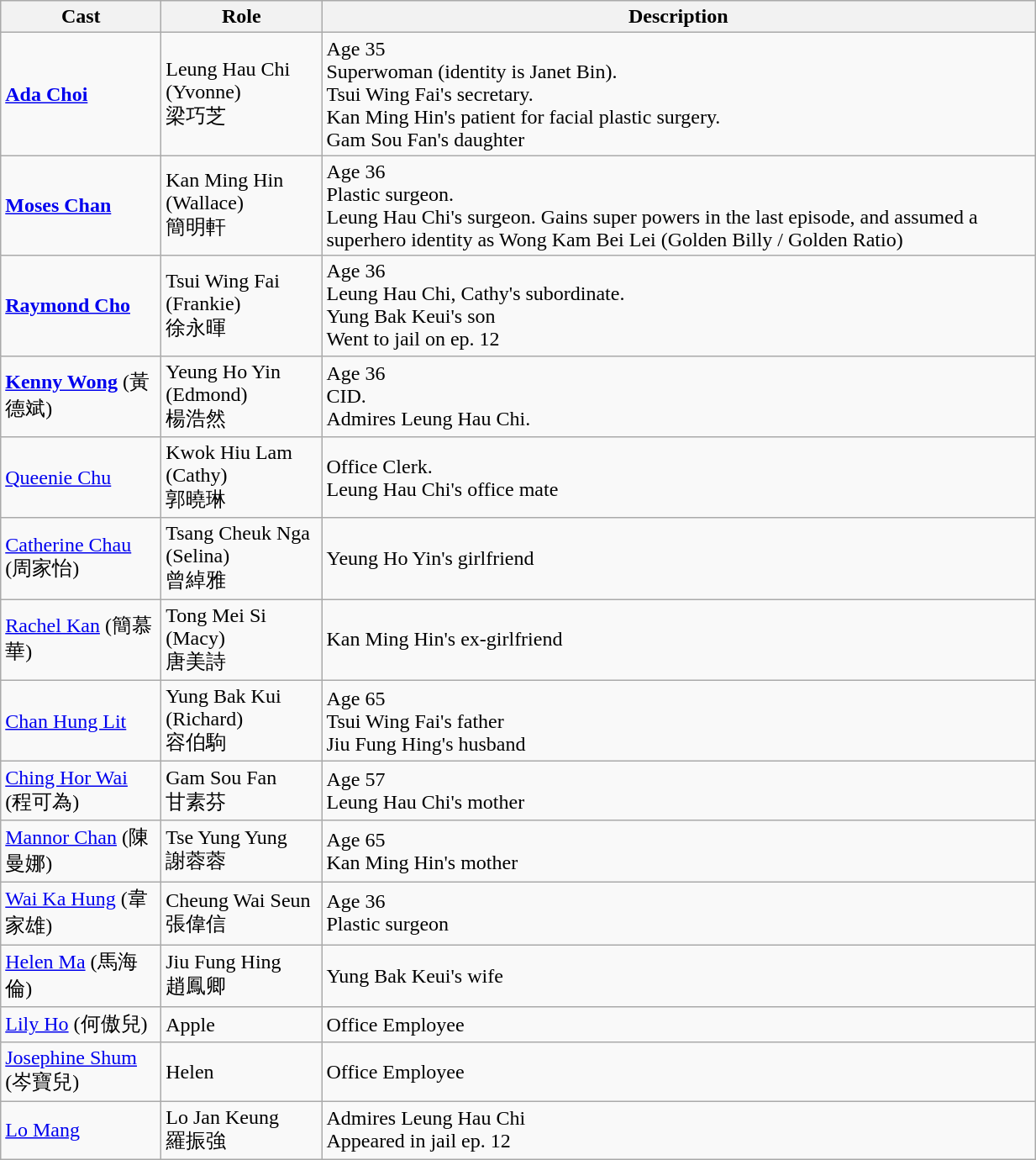<table class="wikitable" width="65%">
<tr>
<th>Cast</th>
<th>Role</th>
<th>Description</th>
</tr>
<tr>
<td><strong><a href='#'>Ada Choi</a></strong></td>
<td>Leung Hau Chi (Yvonne) <br> 梁巧芝</td>
<td>Age 35<br>Superwoman (identity is Janet Bin). <br> Tsui Wing Fai's secretary. <br> Kan Ming Hin's patient for facial plastic surgery. <br> Gam Sou Fan's daughter</td>
</tr>
<tr>
<td><strong><a href='#'>Moses Chan</a></strong></td>
<td>Kan Ming Hin (Wallace) <br> 簡明軒</td>
<td>Age 36<br>Plastic surgeon. <br> Leung Hau Chi's surgeon.  Gains super powers in the last episode, and assumed a superhero identity as Wong Kam Bei Lei (Golden Billy / Golden Ratio)</td>
</tr>
<tr>
<td><strong><a href='#'>Raymond Cho</a></strong></td>
<td>Tsui Wing Fai (Frankie) <br> 徐永暉</td>
<td>Age 36<br>Leung Hau Chi, Cathy's subordinate.<br> Yung Bak Keui's son <br> Went to jail on ep. 12</td>
</tr>
<tr>
<td><strong><a href='#'>Kenny Wong</a></strong> (黃德斌)</td>
<td>Yeung Ho Yin (Edmond) <br> 楊浩然</td>
<td>Age 36<br>CID. <br> Admires Leung Hau Chi.</td>
</tr>
<tr>
<td><a href='#'>Queenie Chu</a></td>
<td>Kwok Hiu Lam (Cathy) <br> 郭曉琳</td>
<td>Office Clerk. <br> Leung Hau Chi's office mate</td>
</tr>
<tr>
<td><a href='#'>Catherine Chau</a> (周家怡)</td>
<td>Tsang Cheuk Nga (Selina) <br> 曾綽雅</td>
<td>Yeung Ho Yin's girlfriend</td>
</tr>
<tr>
<td><a href='#'>Rachel Kan</a> (簡慕華)</td>
<td>Tong Mei Si (Macy) <br> 唐美詩</td>
<td>Kan Ming Hin's ex-girlfriend</td>
</tr>
<tr>
<td><a href='#'>Chan Hung Lit</a></td>
<td>Yung Bak Kui (Richard) <br> 容伯駒</td>
<td>Age 65 <br> Tsui Wing Fai's father <br> Jiu Fung Hing's husband</td>
</tr>
<tr>
<td><a href='#'>Ching Hor Wai</a> (程可為)</td>
<td>Gam Sou Fan <br> 甘素芬</td>
<td>Age 57 <br> Leung Hau Chi's mother</td>
</tr>
<tr>
<td><a href='#'>Mannor Chan</a> (陳曼娜)</td>
<td>Tse Yung Yung <br> 謝蓉蓉</td>
<td>Age 65 <br> Kan Ming Hin's mother</td>
</tr>
<tr>
<td><a href='#'>Wai Ka Hung</a> (韋家雄)</td>
<td>Cheung Wai Seun <br> 張偉信</td>
<td>Age 36 <br> Plastic surgeon</td>
</tr>
<tr>
<td><a href='#'>Helen Ma</a> (馬海倫)</td>
<td>Jiu Fung Hing <br> 趙鳳卿</td>
<td>Yung Bak Keui's wife</td>
</tr>
<tr>
<td><a href='#'>Lily Ho</a> (何傲兒)</td>
<td>Apple</td>
<td>Office Employee</td>
</tr>
<tr>
<td><a href='#'>Josephine Shum</a> (岑寶兒)</td>
<td>Helen</td>
<td>Office Employee</td>
</tr>
<tr>
<td><a href='#'>Lo Mang</a></td>
<td>Lo Jan Keung <br> 羅振強</td>
<td>Admires Leung Hau Chi <br> Appeared in jail ep. 12</td>
</tr>
</table>
